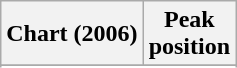<table class="wikitable sortable">
<tr>
<th>Chart (2006)</th>
<th>Peak<br>position</th>
</tr>
<tr>
</tr>
<tr>
</tr>
</table>
